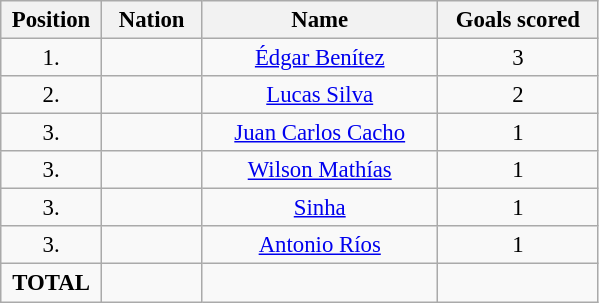<table class="wikitable" style="font-size: 95%; text-align: center;">
<tr>
<th width=60>Position</th>
<th width=60>Nation</th>
<th width=150>Name</th>
<th width=100>Goals scored</th>
</tr>
<tr>
<td>1.</td>
<td></td>
<td><a href='#'>Édgar Benítez</a></td>
<td>3</td>
</tr>
<tr>
<td>2.</td>
<td></td>
<td><a href='#'>Lucas Silva</a></td>
<td>2</td>
</tr>
<tr>
<td>3.</td>
<td></td>
<td><a href='#'>Juan Carlos Cacho</a></td>
<td>1</td>
</tr>
<tr>
<td>3.</td>
<td></td>
<td><a href='#'>Wilson Mathías</a></td>
<td>1</td>
</tr>
<tr>
<td>3.</td>
<td></td>
<td><a href='#'>Sinha</a></td>
<td>1</td>
</tr>
<tr>
<td>3.</td>
<td></td>
<td><a href='#'>Antonio Ríos</a></td>
<td>1</td>
</tr>
<tr>
<td><strong>TOTAL</strong></td>
<td></td>
<td></td>
<td></td>
</tr>
</table>
